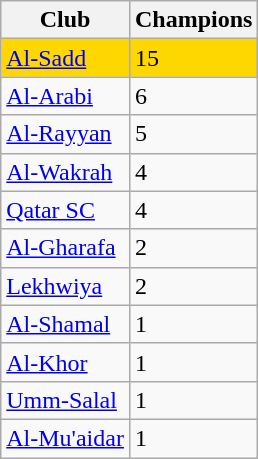<table class="wikitable sortable">
<tr>
<th>Club</th>
<th>Champions</th>
</tr>
<tr ! style="background:gold;">
<td><a href='#'>Al-Sadd</a></td>
<td>15</td>
</tr>
<tr>
<td><a href='#'>Al-Arabi</a></td>
<td>6</td>
</tr>
<tr>
<td><a href='#'>Al-Rayyan</a></td>
<td>5</td>
</tr>
<tr>
<td><a href='#'>Al-Wakrah</a></td>
<td>4</td>
</tr>
<tr>
<td><a href='#'>Qatar SC</a></td>
<td>4</td>
</tr>
<tr>
<td><a href='#'>Al-Gharafa</a></td>
<td>2</td>
</tr>
<tr>
<td><a href='#'>Lekhwiya</a></td>
<td>2</td>
</tr>
<tr>
<td><a href='#'>Al-Shamal</a></td>
<td>1</td>
</tr>
<tr>
<td><a href='#'>Al-Khor</a></td>
<td>1</td>
</tr>
<tr>
<td><a href='#'>Umm-Salal</a></td>
<td>1</td>
</tr>
<tr>
<td><a href='#'>Al-Mu'aidar</a></td>
<td>1</td>
</tr>
</table>
